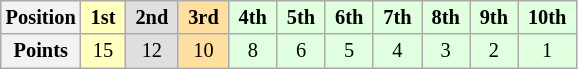<table class="wikitable" style="font-size:85%; text-align:center">
<tr>
<th>Position</th>
<td style="background:#ffffbf;"> <strong>1st</strong> </td>
<td style="background:#dfdfdf;"> <strong>2nd</strong> </td>
<td style="background:#ffdf9f;"> <strong>3rd</strong> </td>
<td style="background:#dfffdf;"> <strong>4th</strong> </td>
<td style="background:#dfffdf;"> <strong>5th</strong> </td>
<td style="background:#dfffdf;"> <strong>6th</strong> </td>
<td style="background:#dfffdf;"> <strong>7th</strong> </td>
<td style="background:#dfffdf;"> <strong>8th</strong> </td>
<td style="background:#dfffdf;"> <strong>9th</strong> </td>
<td style="background:#dfffdf;"> <strong>10th</strong> </td>
</tr>
<tr>
<th>Points</th>
<td style="background:#ffffbf;">15</td>
<td style="background:#dfdfdf;">12</td>
<td style="background:#ffdf9f;">10</td>
<td style="background:#dfffdf;">8</td>
<td style="background:#dfffdf;">6</td>
<td style="background:#dfffdf;">5</td>
<td style="background:#dfffdf;">4</td>
<td style="background:#dfffdf;">3</td>
<td style="background:#dfffdf;">2</td>
<td style="background:#dfffdf;">1</td>
</tr>
</table>
